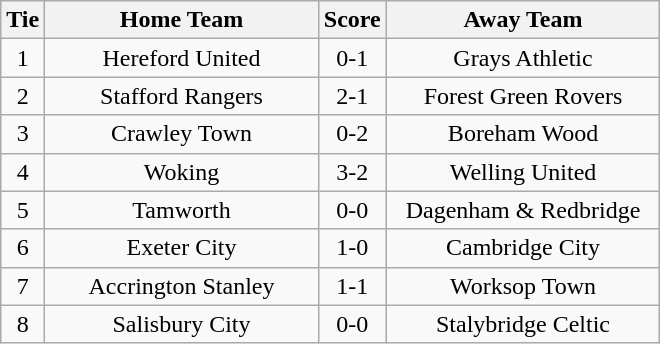<table class="wikitable" style="text-align:center;">
<tr>
<th width=20>Tie</th>
<th width=175>Home Team</th>
<th width=20>Score</th>
<th width=175>Away Team</th>
</tr>
<tr>
<td>1</td>
<td>Hereford United</td>
<td>0-1</td>
<td>Grays Athletic</td>
</tr>
<tr>
<td>2</td>
<td>Stafford Rangers</td>
<td>2-1</td>
<td>Forest Green Rovers</td>
</tr>
<tr>
<td>3</td>
<td>Crawley Town</td>
<td>0-2</td>
<td>Boreham Wood</td>
</tr>
<tr>
<td>4</td>
<td>Woking</td>
<td>3-2</td>
<td>Welling United</td>
</tr>
<tr>
<td>5</td>
<td>Tamworth</td>
<td>0-0</td>
<td>Dagenham & Redbridge</td>
</tr>
<tr>
<td>6</td>
<td>Exeter City</td>
<td>1-0</td>
<td>Cambridge City</td>
</tr>
<tr>
<td>7</td>
<td>Accrington Stanley</td>
<td>1-1</td>
<td>Worksop Town</td>
</tr>
<tr>
<td>8</td>
<td>Salisbury City</td>
<td>0-0</td>
<td>Stalybridge Celtic</td>
</tr>
</table>
